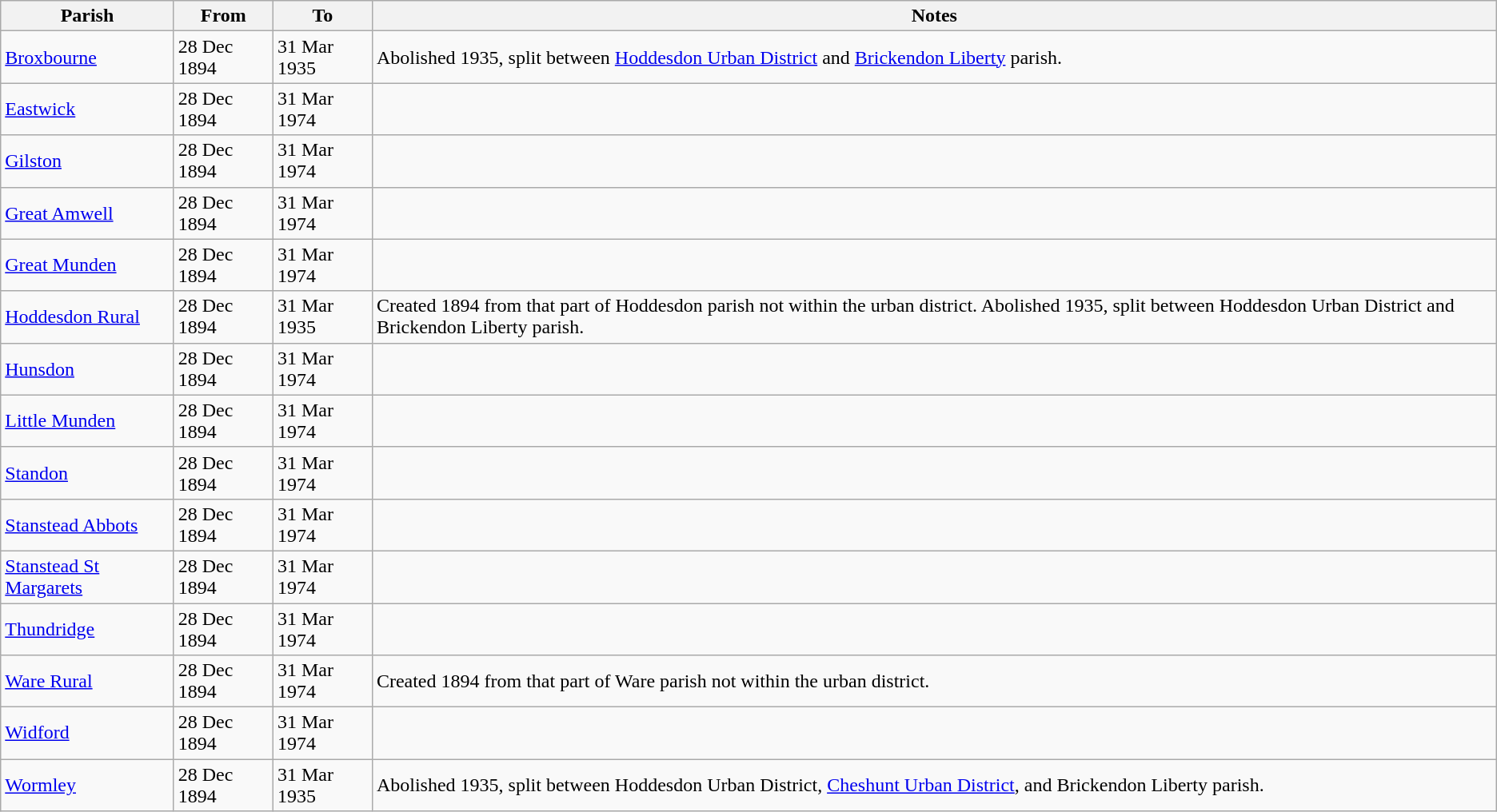<table class="wikitable sortable">
<tr>
<th>Parish</th>
<th>From</th>
<th>To</th>
<th class="unsortable">Notes</th>
</tr>
<tr>
<td><a href='#'>Broxbourne</a></td>
<td>28 Dec 1894</td>
<td>31 Mar 1935</td>
<td>Abolished 1935, split between <a href='#'>Hoddesdon Urban District</a> and <a href='#'>Brickendon Liberty</a> parish.</td>
</tr>
<tr>
<td><a href='#'>Eastwick</a></td>
<td>28 Dec 1894</td>
<td>31 Mar 1974</td>
<td></td>
</tr>
<tr>
<td><a href='#'>Gilston</a></td>
<td>28 Dec 1894</td>
<td>31 Mar 1974</td>
<td></td>
</tr>
<tr>
<td><a href='#'>Great Amwell</a></td>
<td>28 Dec 1894</td>
<td>31 Mar 1974</td>
<td></td>
</tr>
<tr>
<td><a href='#'>Great Munden</a></td>
<td>28 Dec 1894</td>
<td>31 Mar 1974</td>
<td></td>
</tr>
<tr>
<td><a href='#'>Hoddesdon Rural</a></td>
<td>28 Dec 1894</td>
<td>31 Mar 1935</td>
<td>Created 1894 from that part of Hoddesdon parish not within the urban district. Abolished 1935, split between Hoddesdon Urban District and Brickendon Liberty parish.</td>
</tr>
<tr>
<td><a href='#'>Hunsdon</a></td>
<td>28 Dec 1894</td>
<td>31 Mar 1974</td>
<td></td>
</tr>
<tr>
<td><a href='#'>Little Munden</a></td>
<td>28 Dec 1894</td>
<td>31 Mar 1974</td>
<td></td>
</tr>
<tr>
<td><a href='#'>Standon</a></td>
<td>28 Dec 1894</td>
<td>31 Mar 1974</td>
<td></td>
</tr>
<tr>
<td><a href='#'>Stanstead Abbots</a></td>
<td>28 Dec 1894</td>
<td>31 Mar 1974</td>
<td></td>
</tr>
<tr>
<td><a href='#'>Stanstead St Margarets</a></td>
<td>28 Dec 1894</td>
<td>31 Mar 1974</td>
<td></td>
</tr>
<tr>
<td><a href='#'>Thundridge</a></td>
<td>28 Dec 1894</td>
<td>31 Mar 1974</td>
<td></td>
</tr>
<tr>
<td><a href='#'>Ware Rural</a></td>
<td>28 Dec 1894</td>
<td>31 Mar 1974</td>
<td>Created 1894 from that part of Ware parish not within the urban district.</td>
</tr>
<tr>
<td><a href='#'>Widford</a></td>
<td>28 Dec 1894</td>
<td>31 Mar 1974</td>
<td></td>
</tr>
<tr>
<td><a href='#'>Wormley</a></td>
<td>28 Dec 1894</td>
<td>31 Mar 1935</td>
<td>Abolished 1935, split between Hoddesdon Urban District, <a href='#'>Cheshunt Urban District</a>, and Brickendon Liberty parish.</td>
</tr>
</table>
